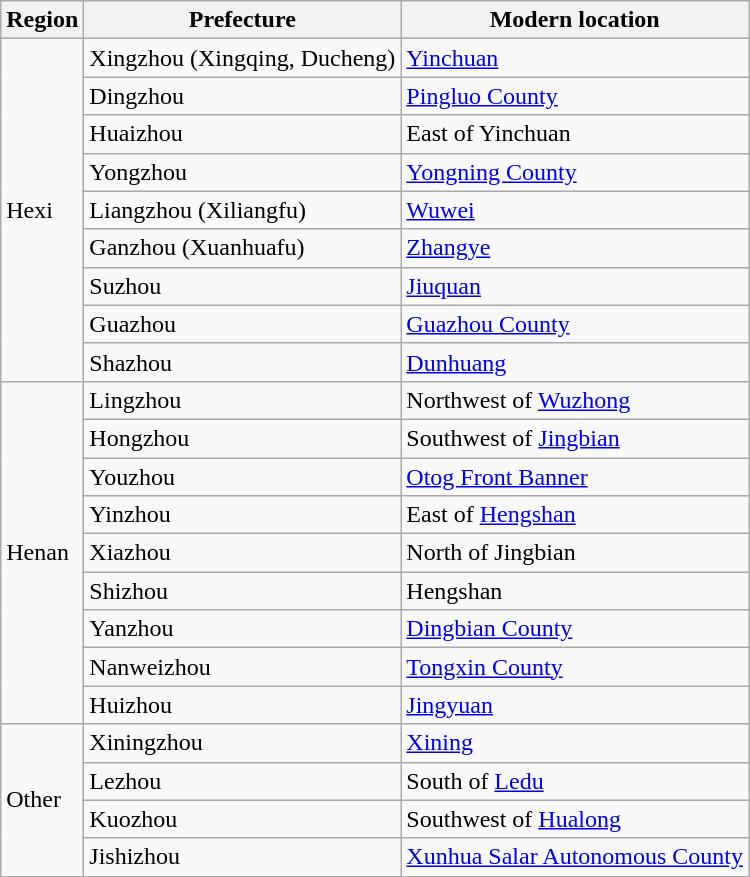<table class="wikitable">
<tr>
<th>Region</th>
<th>Prefecture</th>
<th>Modern location</th>
</tr>
<tr>
<td rowspan = 9>Hexi</td>
<td>Xingzhou (Xingqing, Ducheng)</td>
<td><a href='#'>Yinchuan</a></td>
</tr>
<tr>
<td>Dingzhou</td>
<td><a href='#'>Pingluo County</a></td>
</tr>
<tr>
<td>Huaizhou</td>
<td>East of Yinchuan</td>
</tr>
<tr>
<td>Yongzhou</td>
<td><a href='#'>Yongning County</a></td>
</tr>
<tr>
<td>Liangzhou (Xiliangfu)</td>
<td><a href='#'>Wuwei</a></td>
</tr>
<tr>
<td>Ganzhou (Xuanhuafu)</td>
<td><a href='#'>Zhangye</a></td>
</tr>
<tr>
<td>Suzhou</td>
<td><a href='#'>Jiuquan</a></td>
</tr>
<tr>
<td>Guazhou</td>
<td><a href='#'>Guazhou County</a></td>
</tr>
<tr>
<td>Shazhou</td>
<td><a href='#'>Dunhuang</a></td>
</tr>
<tr>
<td rowspan=9>Henan</td>
<td>Lingzhou</td>
<td>Northwest of <a href='#'>Wuzhong</a></td>
</tr>
<tr>
<td>Hongzhou</td>
<td>Southwest of <a href='#'>Jingbian</a></td>
</tr>
<tr>
<td>Youzhou</td>
<td><a href='#'>Otog Front Banner</a></td>
</tr>
<tr>
<td>Yinzhou</td>
<td>East of <a href='#'>Hengshan</a></td>
</tr>
<tr>
<td>Xiazhou</td>
<td>North of Jingbian</td>
</tr>
<tr>
<td>Shizhou</td>
<td>Hengshan</td>
</tr>
<tr>
<td>Yanzhou</td>
<td><a href='#'>Dingbian County</a></td>
</tr>
<tr>
<td>Nanweizhou</td>
<td><a href='#'>Tongxin County</a></td>
</tr>
<tr>
<td>Huizhou</td>
<td><a href='#'>Jingyuan</a></td>
</tr>
<tr>
<td rowspan=4>Other</td>
<td>Xiningzhou</td>
<td><a href='#'>Xining</a></td>
</tr>
<tr>
<td>Lezhou</td>
<td>South of <a href='#'>Ledu</a></td>
</tr>
<tr>
<td>Kuozhou</td>
<td>Southwest of <a href='#'>Hualong</a></td>
</tr>
<tr>
<td>Jishizhou</td>
<td><a href='#'>Xunhua Salar Autonomous County</a></td>
</tr>
</table>
